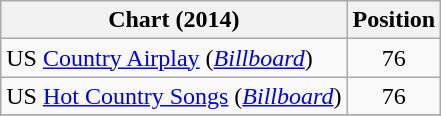<table class="wikitable">
<tr>
<th scope="col">Chart (2014)</th>
<th scope="col">Position</th>
</tr>
<tr>
<td>US <a href='#'>Country Airplay</a> (<em><a href='#'>Billboard</a></em>)</td>
<td align="center">76</td>
</tr>
<tr>
<td>US <a href='#'>Hot Country Songs</a> (<em><a href='#'>Billboard</a></em>)</td>
<td align="center">76</td>
</tr>
<tr>
</tr>
</table>
